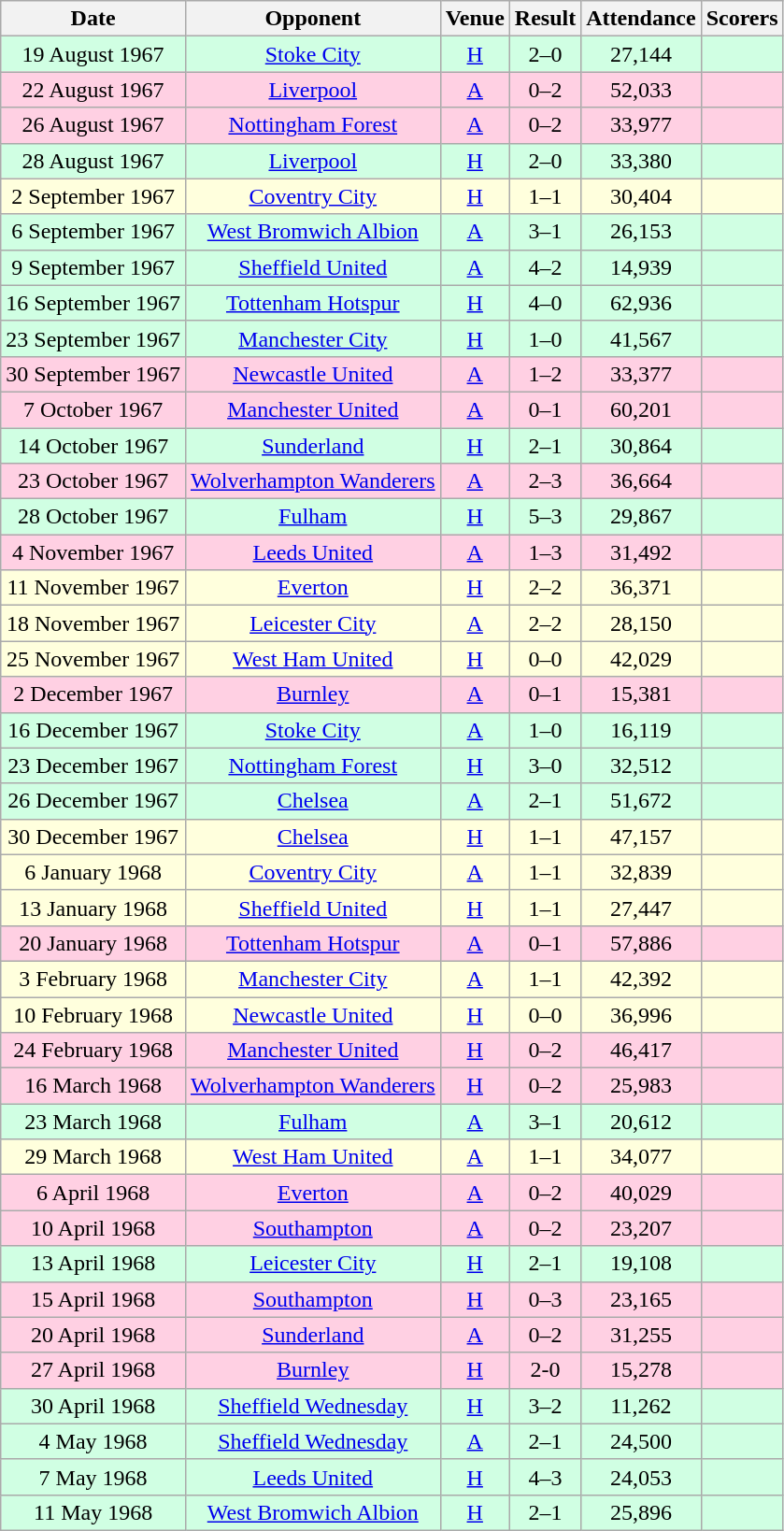<table class="wikitable sortable" style="font-size:100%; text-align:center">
<tr>
<th>Date</th>
<th>Opponent</th>
<th>Venue</th>
<th>Result</th>
<th>Attendance</th>
<th>Scorers</th>
</tr>
<tr style="background-color: #d0ffe3;">
<td>19 August 1967</td>
<td><a href='#'>Stoke City</a></td>
<td><a href='#'>H</a></td>
<td>2–0</td>
<td>27,144</td>
<td></td>
</tr>
<tr style="background-color: #ffd0e3;">
<td>22 August 1967</td>
<td><a href='#'>Liverpool</a></td>
<td><a href='#'>A</a></td>
<td>0–2</td>
<td>52,033</td>
<td></td>
</tr>
<tr style="background-color: #ffd0e3;">
<td>26 August 1967</td>
<td><a href='#'>Nottingham Forest</a></td>
<td><a href='#'>A</a></td>
<td>0–2</td>
<td>33,977</td>
<td></td>
</tr>
<tr style="background-color: #d0ffe3;">
<td>28 August 1967</td>
<td><a href='#'>Liverpool</a></td>
<td><a href='#'>H</a></td>
<td>2–0</td>
<td>33,380</td>
<td></td>
</tr>
<tr style="background-color: #ffffdd;">
<td>2 September 1967</td>
<td><a href='#'>Coventry City</a></td>
<td><a href='#'>H</a></td>
<td>1–1</td>
<td>30,404</td>
<td></td>
</tr>
<tr style="background-color: #d0ffe3;">
<td>6 September 1967</td>
<td><a href='#'>West Bromwich Albion</a></td>
<td><a href='#'>A</a></td>
<td>3–1</td>
<td>26,153</td>
<td></td>
</tr>
<tr style="background-color: #d0ffe3;">
<td>9 September 1967</td>
<td><a href='#'>Sheffield United</a></td>
<td><a href='#'>A</a></td>
<td>4–2</td>
<td>14,939</td>
<td></td>
</tr>
<tr style="background-color: #d0ffe3;">
<td>16 September 1967</td>
<td><a href='#'>Tottenham Hotspur</a></td>
<td><a href='#'>H</a></td>
<td>4–0</td>
<td>62,936</td>
<td></td>
</tr>
<tr style="background-color: #d0ffe3;">
<td>23 September 1967</td>
<td><a href='#'>Manchester City</a></td>
<td><a href='#'>H</a></td>
<td>1–0</td>
<td>41,567</td>
<td></td>
</tr>
<tr style="background-color: #ffd0e3;">
<td>30 September 1967</td>
<td><a href='#'>Newcastle United</a></td>
<td><a href='#'>A</a></td>
<td>1–2</td>
<td>33,377</td>
<td></td>
</tr>
<tr style="background-color: #ffd0e3;">
<td>7 October 1967</td>
<td><a href='#'>Manchester United</a></td>
<td><a href='#'>A</a></td>
<td>0–1</td>
<td>60,201</td>
<td></td>
</tr>
<tr style="background-color: #d0ffe3;">
<td>14 October 1967</td>
<td><a href='#'>Sunderland</a></td>
<td><a href='#'>H</a></td>
<td>2–1</td>
<td>30,864</td>
<td></td>
</tr>
<tr style="background-color: #ffd0e3;">
<td>23 October 1967</td>
<td><a href='#'>Wolverhampton Wanderers</a></td>
<td><a href='#'>A</a></td>
<td>2–3</td>
<td>36,664</td>
<td></td>
</tr>
<tr style="background-color: #d0ffe3;">
<td>28 October 1967</td>
<td><a href='#'>Fulham</a></td>
<td><a href='#'>H</a></td>
<td>5–3</td>
<td>29,867</td>
<td></td>
</tr>
<tr style="background-color: #ffd0e3;">
<td>4 November 1967</td>
<td><a href='#'>Leeds United</a></td>
<td><a href='#'>A</a></td>
<td>1–3</td>
<td>31,492</td>
<td></td>
</tr>
<tr style="background-color: #ffffdd;">
<td>11 November 1967</td>
<td><a href='#'>Everton</a></td>
<td><a href='#'>H</a></td>
<td>2–2</td>
<td>36,371</td>
<td></td>
</tr>
<tr style="background-color: #ffffdd;">
<td>18 November 1967</td>
<td><a href='#'>Leicester City</a></td>
<td><a href='#'>A</a></td>
<td>2–2</td>
<td>28,150</td>
<td></td>
</tr>
<tr style="background-color: #ffffdd;">
<td>25 November 1967</td>
<td><a href='#'>West Ham United</a></td>
<td><a href='#'>H</a></td>
<td>0–0</td>
<td>42,029</td>
<td></td>
</tr>
<tr style="background-color: #ffd0e3;">
<td>2 December 1967</td>
<td><a href='#'>Burnley</a></td>
<td><a href='#'>A</a></td>
<td>0–1</td>
<td>15,381</td>
<td></td>
</tr>
<tr style="background-color: #d0ffe3;">
<td>16 December 1967</td>
<td><a href='#'>Stoke City</a></td>
<td><a href='#'>A</a></td>
<td>1–0</td>
<td>16,119</td>
<td></td>
</tr>
<tr style="background-color: #d0ffe3;">
<td>23 December 1967</td>
<td><a href='#'>Nottingham Forest</a></td>
<td><a href='#'>H</a></td>
<td>3–0</td>
<td>32,512</td>
<td></td>
</tr>
<tr style="background-color: #d0ffe3;">
<td>26 December 1967</td>
<td><a href='#'>Chelsea</a></td>
<td><a href='#'>A</a></td>
<td>2–1</td>
<td>51,672</td>
<td></td>
</tr>
<tr style="background-color: #ffffdd;">
<td>30 December 1967</td>
<td><a href='#'>Chelsea</a></td>
<td><a href='#'>H</a></td>
<td>1–1</td>
<td>47,157</td>
<td></td>
</tr>
<tr style="background-color: #ffffdd;">
<td>6 January 1968</td>
<td><a href='#'>Coventry City</a></td>
<td><a href='#'>A</a></td>
<td>1–1</td>
<td>32,839</td>
<td></td>
</tr>
<tr style="background-color: #ffffdd;">
<td>13 January 1968</td>
<td><a href='#'>Sheffield United</a></td>
<td><a href='#'>H</a></td>
<td>1–1</td>
<td>27,447</td>
<td></td>
</tr>
<tr style="background-color: #ffd0e3;">
<td>20 January 1968</td>
<td><a href='#'>Tottenham Hotspur</a></td>
<td><a href='#'>A</a></td>
<td>0–1</td>
<td>57,886</td>
<td></td>
</tr>
<tr style="background-color: #ffffdd;">
<td>3 February 1968</td>
<td><a href='#'>Manchester City</a></td>
<td><a href='#'>A</a></td>
<td>1–1</td>
<td>42,392</td>
<td></td>
</tr>
<tr style="background-color: #ffffdd;">
<td>10 February 1968</td>
<td><a href='#'>Newcastle United</a></td>
<td><a href='#'>H</a></td>
<td>0–0</td>
<td>36,996</td>
<td></td>
</tr>
<tr style="background-color: #ffd0e3;">
<td>24 February 1968</td>
<td><a href='#'>Manchester United</a></td>
<td><a href='#'>H</a></td>
<td>0–2</td>
<td>46,417</td>
<td></td>
</tr>
<tr style="background-color: #ffd0e3;">
<td>16 March 1968</td>
<td><a href='#'>Wolverhampton Wanderers</a></td>
<td><a href='#'>H</a></td>
<td>0–2</td>
<td>25,983</td>
<td></td>
</tr>
<tr style="background-color: #d0ffe3;">
<td>23 March 1968</td>
<td><a href='#'>Fulham</a></td>
<td><a href='#'>A</a></td>
<td>3–1</td>
<td>20,612</td>
<td></td>
</tr>
<tr style="background-color: #ffffdd;">
<td>29 March 1968</td>
<td><a href='#'>West Ham United</a></td>
<td><a href='#'>A</a></td>
<td>1–1</td>
<td>34,077</td>
<td></td>
</tr>
<tr style="background-color: #ffd0e3;">
<td>6 April 1968</td>
<td><a href='#'>Everton</a></td>
<td><a href='#'>A</a></td>
<td>0–2</td>
<td>40,029</td>
<td></td>
</tr>
<tr style="background-color: #ffd0e3;">
<td>10 April 1968</td>
<td><a href='#'>Southampton</a></td>
<td><a href='#'>A</a></td>
<td>0–2</td>
<td>23,207</td>
<td></td>
</tr>
<tr style="background-color: #d0ffe3;">
<td>13 April 1968</td>
<td><a href='#'>Leicester City</a></td>
<td><a href='#'>H</a></td>
<td>2–1</td>
<td>19,108</td>
<td></td>
</tr>
<tr style="background-color: #ffd0e3;">
<td>15 April 1968</td>
<td><a href='#'>Southampton</a></td>
<td><a href='#'>H</a></td>
<td>0–3</td>
<td>23,165</td>
<td></td>
</tr>
<tr style="background-color: #ffd0e3;">
<td>20 April 1968</td>
<td><a href='#'>Sunderland</a></td>
<td><a href='#'>A</a></td>
<td>0–2</td>
<td>31,255</td>
<td></td>
</tr>
<tr style="background-color: #ffd0e3;">
<td>27 April 1968</td>
<td><a href='#'>Burnley</a></td>
<td><a href='#'>H</a></td>
<td>2-0</td>
<td>15,278</td>
<td></td>
</tr>
<tr style="background-color: #d0ffe3;">
<td>30 April 1968</td>
<td><a href='#'>Sheffield Wednesday</a></td>
<td><a href='#'>H</a></td>
<td>3–2</td>
<td>11,262</td>
<td></td>
</tr>
<tr style="background-color: #d0ffe3;">
<td>4 May 1968</td>
<td><a href='#'>Sheffield Wednesday</a></td>
<td><a href='#'>A</a></td>
<td>2–1</td>
<td>24,500</td>
<td></td>
</tr>
<tr style="background-color: #d0ffe3;">
<td>7 May 1968</td>
<td><a href='#'>Leeds United</a></td>
<td><a href='#'>H</a></td>
<td>4–3</td>
<td>24,053</td>
<td></td>
</tr>
<tr style="background-color: #d0ffe3;">
<td>11 May 1968</td>
<td><a href='#'>West Bromwich Albion</a></td>
<td><a href='#'>H</a></td>
<td>2–1</td>
<td>25,896</td>
<td></td>
</tr>
</table>
